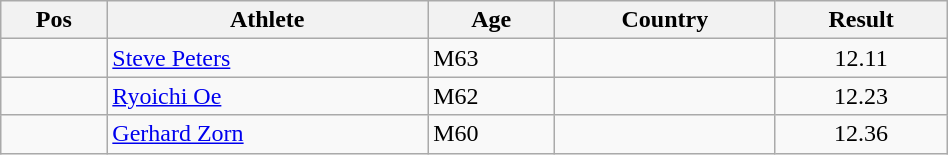<table class="wikitable"  style="text-align:center; width:50%;">
<tr>
<th>Pos</th>
<th>Athlete</th>
<th>Age</th>
<th>Country</th>
<th>Result</th>
</tr>
<tr>
<td align=center></td>
<td align=left><a href='#'>Steve Peters</a></td>
<td align=left>M63</td>
<td align=left></td>
<td>12.11</td>
</tr>
<tr>
<td align=center></td>
<td align=left><a href='#'>Ryoichi Oe</a></td>
<td align=left>M62</td>
<td align=left></td>
<td>12.23</td>
</tr>
<tr>
<td align=center></td>
<td align=left><a href='#'>Gerhard Zorn</a></td>
<td align=left>M60</td>
<td align=left></td>
<td>12.36</td>
</tr>
</table>
